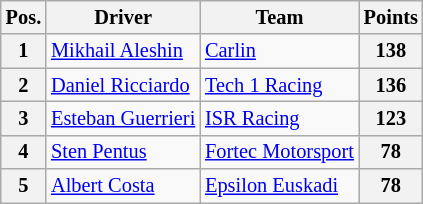<table class="wikitable" style="font-size: 85%">
<tr>
<th>Pos.</th>
<th>Driver</th>
<th>Team</th>
<th>Points</th>
</tr>
<tr>
<th>1</th>
<td> <a href='#'>Mikhail Aleshin</a></td>
<td> <a href='#'>Carlin</a></td>
<th>138</th>
</tr>
<tr>
<th>2</th>
<td> <a href='#'>Daniel Ricciardo</a></td>
<td> <a href='#'>Tech 1 Racing</a></td>
<th>136</th>
</tr>
<tr>
<th>3</th>
<td> <a href='#'>Esteban Guerrieri</a></td>
<td> <a href='#'>ISR Racing</a></td>
<th>123</th>
</tr>
<tr>
<th>4</th>
<td> <a href='#'>Sten Pentus</a></td>
<td> <a href='#'>Fortec Motorsport</a></td>
<th>78</th>
</tr>
<tr>
<th>5</th>
<td> <a href='#'>Albert Costa</a></td>
<td> <a href='#'>Epsilon Euskadi</a></td>
<th>78</th>
</tr>
</table>
